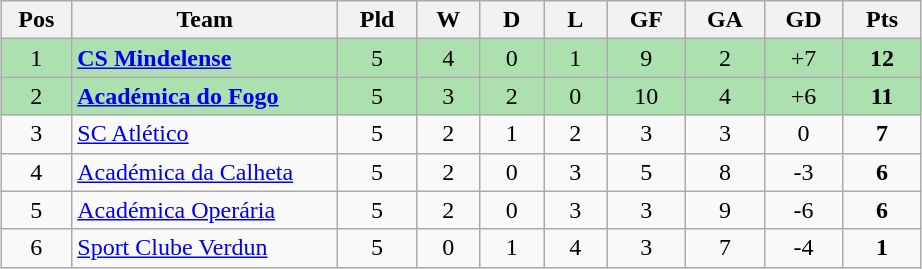<table class="wikitable" style="margin:1em auto; text-align: center;">
<tr>
<th style="width: 40px;">Pos</th>
<th style="width: 170px;">Team</th>
<th style="width: 45px;">Pld</th>
<th style="width: 35px;">W</th>
<th style="width: 35px;">D</th>
<th style="width: 35px;">L</th>
<th style="width: 45px;">GF</th>
<th style="width: 45px;">GA</th>
<th style="width: 45px;">GD</th>
<th style="width: 45px;">Pts</th>
</tr>
<tr style="background:#ACE1AF;">
<td>1</td>
<td style="text-align: left;"><strong><a href='#'>CS Mindelense</a></strong></td>
<td>5</td>
<td>4</td>
<td>0</td>
<td>1</td>
<td>9</td>
<td>2</td>
<td>+7</td>
<td><strong>12</strong></td>
</tr>
<tr style="background:#ACE1AF;">
<td>2</td>
<td style="text-align: left;"><strong><a href='#'>Académica do Fogo</a></strong></td>
<td>5</td>
<td>3</td>
<td>2</td>
<td>0</td>
<td>10</td>
<td>4</td>
<td>+6</td>
<td><strong>11</strong></td>
</tr>
<tr>
<td>3</td>
<td style="text-align: left;"><a href='#'>SC Atlético</a></td>
<td>5</td>
<td>2</td>
<td>1</td>
<td>2</td>
<td>3</td>
<td>3</td>
<td>0</td>
<td><strong>7</strong></td>
</tr>
<tr>
<td>4</td>
<td style="text-align: left;"><a href='#'>Académica da Calheta</a></td>
<td>5</td>
<td>2</td>
<td>0</td>
<td>3</td>
<td>5</td>
<td>8</td>
<td>-3</td>
<td><strong>6</strong></td>
</tr>
<tr>
<td>5</td>
<td style="text-align: left;"><a href='#'>Académica Operária</a></td>
<td>5</td>
<td>2</td>
<td>0</td>
<td>3</td>
<td>3</td>
<td>9</td>
<td>-6</td>
<td><strong>6</strong></td>
</tr>
<tr>
<td>6</td>
<td style="text-align: left;"><a href='#'>Sport Clube Verdun</a></td>
<td>5</td>
<td>0</td>
<td>1</td>
<td>4</td>
<td>3</td>
<td>7</td>
<td>-4</td>
<td><strong>1</strong></td>
</tr>
</table>
